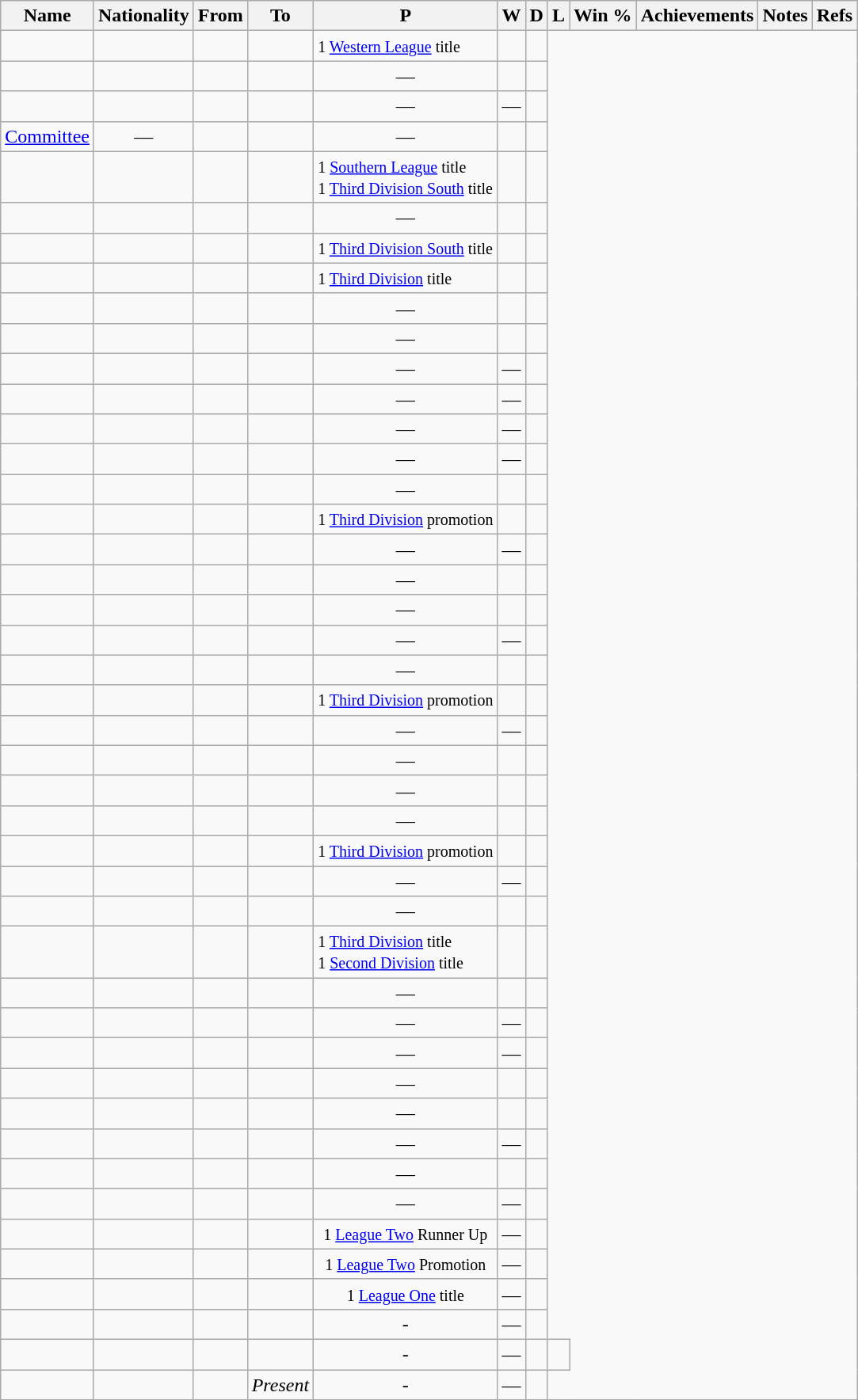<table class="wikitable sortable">
<tr>
<th>Name</th>
<th>Nationality</th>
<th>From</th>
<th class="unsortable">To</th>
<th>P</th>
<th>W</th>
<th>D</th>
<th>L</th>
<th>Win %</th>
<th>Achievements</th>
<th>Notes</th>
<th class="unsortable">Refs</th>
</tr>
<tr>
<td></td>
<td></td>
<td></td>
<td><br></td>
<td><small>1 <a href='#'>Western League</a> title</small></td>
<td align="center"></td>
<td align="center"></td>
</tr>
<tr>
<td></td>
<td></td>
<td></td>
<td><br></td>
<td align="center">—</td>
<td align="center"></td>
<td align="center"></td>
</tr>
<tr>
<td></td>
<td></td>
<td></td>
<td><br></td>
<td align="center">—</td>
<td align="center">—</td>
<td align="center"></td>
</tr>
<tr>
<td><a href='#'>Committee</a></td>
<td align="center">—</td>
<td></td>
<td><br></td>
<td align="center">—</td>
<td align="center"></td>
<td align="center"></td>
</tr>
<tr>
<td></td>
<td></td>
<td></td>
<td><br></td>
<td><small>1 <a href='#'>Southern League</a> title<br>1 <a href='#'>Third Division South</a> title</small></td>
<td align="center"></td>
<td align="center"></td>
</tr>
<tr>
<td></td>
<td></td>
<td></td>
<td><br></td>
<td align="center">—</td>
<td align="center"></td>
<td align="center"></td>
</tr>
<tr>
<td></td>
<td></td>
<td></td>
<td><br></td>
<td><small>1 <a href='#'>Third Division South</a> title</small></td>
<td align="center"></td>
<td align="center"></td>
</tr>
<tr>
<td></td>
<td></td>
<td></td>
<td><br></td>
<td><small>1 <a href='#'>Third Division</a> title</small></td>
<td align="center"></td>
<td align="center"></td>
</tr>
<tr>
<td></td>
<td></td>
<td></td>
<td><br></td>
<td align="center">—</td>
<td align="center"></td>
<td align="center"></td>
</tr>
<tr>
<td></td>
<td></td>
<td></td>
<td><br></td>
<td align="center">—</td>
<td align="center"></td>
<td align="center"></td>
</tr>
<tr>
<td></td>
<td></td>
<td></td>
<td><br></td>
<td align="center">—</td>
<td align="center">—</td>
<td align="center"></td>
</tr>
<tr>
<td></td>
<td></td>
<td></td>
<td><br></td>
<td align="center">—</td>
<td align="center">—</td>
<td align="center"></td>
</tr>
<tr>
<td></td>
<td></td>
<td></td>
<td><br></td>
<td align="center">—</td>
<td align="center">—</td>
<td align="center"></td>
</tr>
<tr>
<td></td>
<td></td>
<td></td>
<td><br></td>
<td align="center">—</td>
<td align="center">—</td>
<td align="center"></td>
</tr>
<tr>
<td></td>
<td></td>
<td></td>
<td><br></td>
<td align="center">—</td>
<td align="center"></td>
<td align="center"></td>
</tr>
<tr>
<td></td>
<td></td>
<td></td>
<td><br></td>
<td><small>1 <a href='#'>Third Division</a> promotion</small></td>
<td align="center"></td>
<td align="center"></td>
</tr>
<tr>
<td></td>
<td></td>
<td></td>
<td><br></td>
<td align="center">—</td>
<td align="center">—</td>
<td align="center"></td>
</tr>
<tr>
<td></td>
<td></td>
<td></td>
<td><br></td>
<td align="center">—</td>
<td align="center"></td>
<td align="center"></td>
</tr>
<tr>
<td></td>
<td></td>
<td></td>
<td><br></td>
<td align="center">—</td>
<td align="center"></td>
<td align="center"></td>
</tr>
<tr>
<td></td>
<td></td>
<td></td>
<td><br></td>
<td align="center">—</td>
<td align="center">—</td>
<td align="center"></td>
</tr>
<tr>
<td></td>
<td></td>
<td></td>
<td><br></td>
<td align="center">—</td>
<td align="center"></td>
<td align="center"></td>
</tr>
<tr>
<td></td>
<td></td>
<td></td>
<td><br></td>
<td><small>1 <a href='#'>Third Division</a> promotion</small></td>
<td align="center"></td>
<td align="center"></td>
</tr>
<tr>
<td></td>
<td></td>
<td></td>
<td><br></td>
<td align="center">—</td>
<td align="center">—</td>
<td align="center"></td>
</tr>
<tr>
<td></td>
<td></td>
<td></td>
<td><br></td>
<td align="center">—</td>
<td align="center"></td>
<td align="center"></td>
</tr>
<tr>
<td></td>
<td></td>
<td></td>
<td><br></td>
<td align="center">—</td>
<td align="center"></td>
<td align="center"></td>
</tr>
<tr>
<td></td>
<td></td>
<td></td>
<td><br></td>
<td align="center">—</td>
<td align="center"></td>
<td align="center"></td>
</tr>
<tr>
<td></td>
<td></td>
<td></td>
<td><br></td>
<td><small>1 <a href='#'>Third Division</a> promotion</small></td>
<td align="center"></td>
<td align="center"></td>
</tr>
<tr>
<td></td>
<td></td>
<td></td>
<td><br></td>
<td align="center">—</td>
<td align="center">—</td>
<td align="center"></td>
</tr>
<tr>
<td></td>
<td></td>
<td></td>
<td><br></td>
<td align="center">—</td>
<td align="center"></td>
<td align="center"></td>
</tr>
<tr>
<td></td>
<td></td>
<td></td>
<td><br></td>
<td><small>1 <a href='#'>Third Division</a> title<br>1 <a href='#'>Second Division</a> title</small></td>
<td align="center"></td>
<td align="center"></td>
</tr>
<tr>
<td></td>
<td></td>
<td></td>
<td><br></td>
<td align="center">—</td>
<td align="center"></td>
<td align="center"></td>
</tr>
<tr>
<td></td>
<td></td>
<td></td>
<td><br></td>
<td align="center">—</td>
<td align="center">—</td>
<td align="center"></td>
</tr>
<tr>
<td></td>
<td></td>
<td></td>
<td><br></td>
<td align="center">—</td>
<td align="center">—</td>
<td align="center"></td>
</tr>
<tr>
<td></td>
<td></td>
<td></td>
<td><br></td>
<td align="center">—</td>
<td align="center"></td>
<td align="center"></td>
</tr>
<tr>
<td></td>
<td></td>
<td></td>
<td><br></td>
<td align="center">—</td>
<td align="center"></td>
<td align="center"></td>
</tr>
<tr>
<td></td>
<td></td>
<td></td>
<td><br></td>
<td align="center">—</td>
<td align="center">—</td>
<td align="center"></td>
</tr>
<tr>
<td></td>
<td></td>
<td></td>
<td><br></td>
<td align="center">—</td>
<td align="center"></td>
<td align="center"></td>
</tr>
<tr>
<td></td>
<td></td>
<td></td>
<td><br></td>
<td align="center">—</td>
<td align="center">—</td>
<td align="center"></td>
</tr>
<tr>
<td></td>
<td></td>
<td></td>
<td><br></td>
<td align="center"><small>1 <a href='#'>League Two</a> Runner Up</small></td>
<td align="center">—</td>
<td align="center"></td>
</tr>
<tr>
<td></td>
<td></td>
<td></td>
<td><br></td>
<td align="center"><small>1 <a href='#'>League Two</a> Promotion</small></td>
<td align="center">—</td>
<td align="center"></td>
</tr>
<tr>
<td></td>
<td></td>
<td></td>
<td><br></td>
<td align="center"><small>1 <a href='#'>League One</a> title </small></td>
<td align="center">—</td>
<td align="center"></td>
</tr>
<tr>
<td></td>
<td></td>
<td></td>
<td><br></td>
<td align="center">-</td>
<td align="center">—</td>
<td align="center"></td>
</tr>
<tr>
<td></td>
<td></td>
<td></td>
<td><br></td>
<td align="center">-</td>
<td align="center">—</td>
<td align="center"></td>
<td></td>
</tr>
<tr>
<td></td>
<td></td>
<td></td>
<td {{dts><em>Present</em><br></td>
<td align="center">-</td>
<td align="center">—</td>
<td align="center"><br>
</td>
</tr>
</table>
